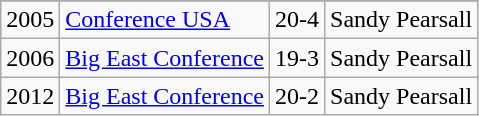<table class="wikitable">
<tr>
</tr>
<tr>
<td>2005</td>
<td><a href='#'>Conference USA</a></td>
<td>20-4</td>
<td>Sandy Pearsall</td>
</tr>
<tr>
<td>2006</td>
<td><a href='#'>Big East Conference</a></td>
<td>19-3</td>
<td>Sandy Pearsall</td>
</tr>
<tr>
<td>2012</td>
<td><a href='#'>Big East Conference</a></td>
<td>20-2</td>
<td>Sandy Pearsall</td>
</tr>
</table>
